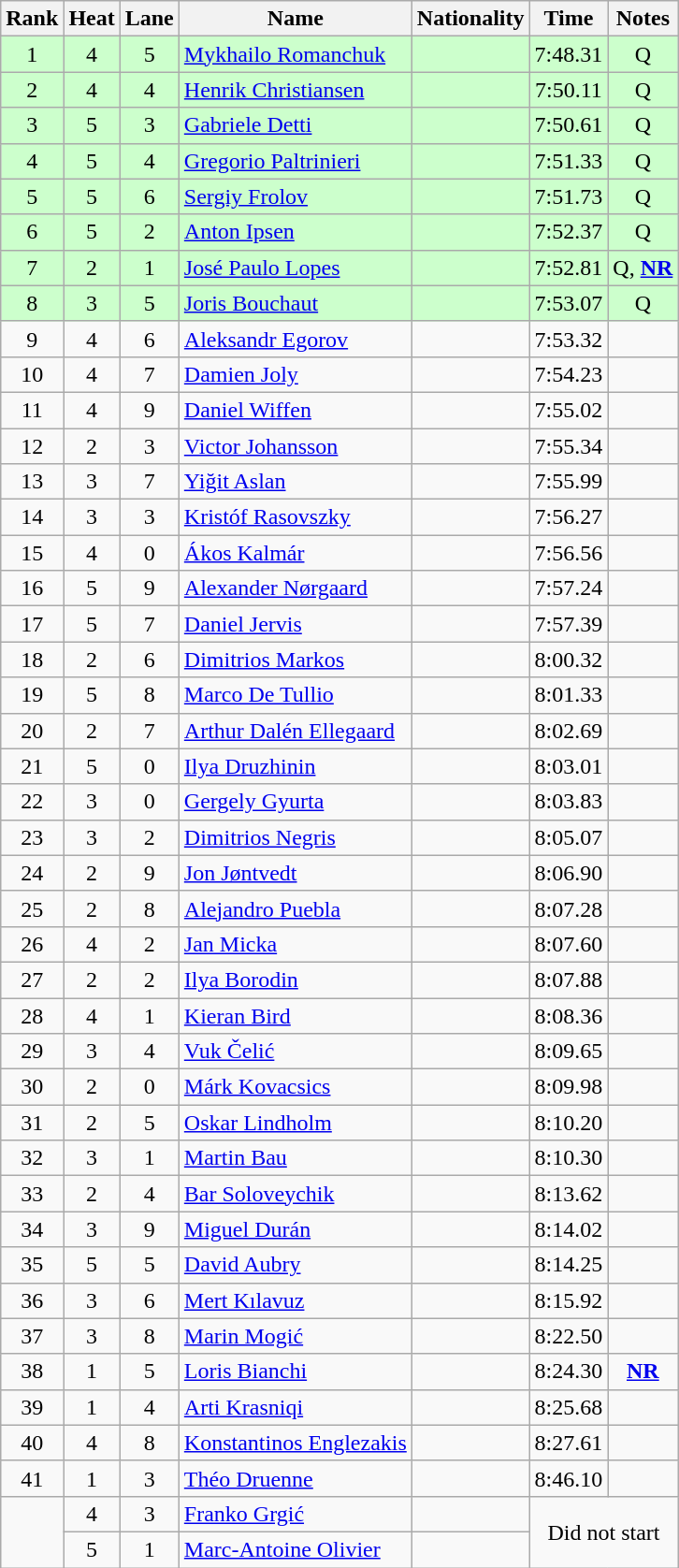<table class="wikitable sortable" style="text-align:center">
<tr>
<th>Rank</th>
<th>Heat</th>
<th>Lane</th>
<th>Name</th>
<th>Nationality</th>
<th>Time</th>
<th>Notes</th>
</tr>
<tr bgcolor=ccffcc>
<td>1</td>
<td>4</td>
<td>5</td>
<td align=left><a href='#'>Mykhailo Romanchuk</a></td>
<td align=left></td>
<td>7:48.31</td>
<td>Q</td>
</tr>
<tr bgcolor=ccffcc>
<td>2</td>
<td>4</td>
<td>4</td>
<td align=left><a href='#'>Henrik Christiansen</a></td>
<td align=left></td>
<td>7:50.11</td>
<td>Q</td>
</tr>
<tr bgcolor=ccffcc>
<td>3</td>
<td>5</td>
<td>3</td>
<td align=left><a href='#'>Gabriele Detti</a></td>
<td align=left></td>
<td>7:50.61</td>
<td>Q</td>
</tr>
<tr bgcolor=ccffcc>
<td>4</td>
<td>5</td>
<td>4</td>
<td align=left><a href='#'>Gregorio Paltrinieri</a></td>
<td align=left></td>
<td>7:51.33</td>
<td>Q</td>
</tr>
<tr bgcolor=ccffcc>
<td>5</td>
<td>5</td>
<td>6</td>
<td align=left><a href='#'>Sergiy Frolov</a></td>
<td align=left></td>
<td>7:51.73</td>
<td>Q</td>
</tr>
<tr bgcolor=ccffcc>
<td>6</td>
<td>5</td>
<td>2</td>
<td align=left><a href='#'>Anton Ipsen</a></td>
<td align=left></td>
<td>7:52.37</td>
<td>Q</td>
</tr>
<tr bgcolor=ccffcc>
<td>7</td>
<td>2</td>
<td>1</td>
<td align=left><a href='#'>José Paulo Lopes</a></td>
<td align=left></td>
<td>7:52.81</td>
<td>Q, <strong><a href='#'>NR</a></strong></td>
</tr>
<tr bgcolor=ccffcc>
<td>8</td>
<td>3</td>
<td>5</td>
<td align=left><a href='#'>Joris Bouchaut</a></td>
<td align=left></td>
<td>7:53.07</td>
<td>Q</td>
</tr>
<tr>
<td>9</td>
<td>4</td>
<td>6</td>
<td align=left><a href='#'>Aleksandr Egorov</a></td>
<td align=left></td>
<td>7:53.32</td>
<td></td>
</tr>
<tr>
<td>10</td>
<td>4</td>
<td>7</td>
<td align=left><a href='#'>Damien Joly</a></td>
<td align=left></td>
<td>7:54.23</td>
<td></td>
</tr>
<tr>
<td>11</td>
<td>4</td>
<td>9</td>
<td align=left><a href='#'>Daniel Wiffen</a></td>
<td align=left></td>
<td>7:55.02</td>
<td></td>
</tr>
<tr>
<td>12</td>
<td>2</td>
<td>3</td>
<td align=left><a href='#'>Victor Johansson</a></td>
<td align=left></td>
<td>7:55.34</td>
<td></td>
</tr>
<tr>
<td>13</td>
<td>3</td>
<td>7</td>
<td align=left><a href='#'>Yiğit Aslan</a></td>
<td align=left></td>
<td>7:55.99</td>
<td></td>
</tr>
<tr>
<td>14</td>
<td>3</td>
<td>3</td>
<td align=left><a href='#'>Kristóf Rasovszky</a></td>
<td align=left></td>
<td>7:56.27</td>
<td></td>
</tr>
<tr>
<td>15</td>
<td>4</td>
<td>0</td>
<td align=left><a href='#'>Ákos Kalmár</a></td>
<td align=left></td>
<td>7:56.56</td>
<td></td>
</tr>
<tr>
<td>16</td>
<td>5</td>
<td>9</td>
<td align=left><a href='#'>Alexander Nørgaard</a></td>
<td align=left></td>
<td>7:57.24</td>
<td></td>
</tr>
<tr>
<td>17</td>
<td>5</td>
<td>7</td>
<td align=left><a href='#'>Daniel Jervis</a></td>
<td align=left></td>
<td>7:57.39</td>
<td></td>
</tr>
<tr>
<td>18</td>
<td>2</td>
<td>6</td>
<td align=left><a href='#'>Dimitrios Markos</a></td>
<td align=left></td>
<td>8:00.32</td>
<td></td>
</tr>
<tr>
<td>19</td>
<td>5</td>
<td>8</td>
<td align=left><a href='#'>Marco De Tullio</a></td>
<td align=left></td>
<td>8:01.33</td>
<td></td>
</tr>
<tr>
<td>20</td>
<td>2</td>
<td>7</td>
<td align=left><a href='#'>Arthur Dalén Ellegaard</a></td>
<td align=left></td>
<td>8:02.69</td>
<td></td>
</tr>
<tr>
<td>21</td>
<td>5</td>
<td>0</td>
<td align=left><a href='#'>Ilya Druzhinin</a></td>
<td align=left></td>
<td>8:03.01</td>
<td></td>
</tr>
<tr>
<td>22</td>
<td>3</td>
<td>0</td>
<td align=left><a href='#'>Gergely Gyurta</a></td>
<td align=left></td>
<td>8:03.83</td>
<td></td>
</tr>
<tr>
<td>23</td>
<td>3</td>
<td>2</td>
<td align=left><a href='#'>Dimitrios Negris</a></td>
<td align=left></td>
<td>8:05.07</td>
<td></td>
</tr>
<tr>
<td>24</td>
<td>2</td>
<td>9</td>
<td align=left><a href='#'>Jon Jøntvedt</a></td>
<td align=left></td>
<td>8:06.90</td>
<td></td>
</tr>
<tr>
<td>25</td>
<td>2</td>
<td>8</td>
<td align=left><a href='#'>Alejandro Puebla</a></td>
<td align=left></td>
<td>8:07.28</td>
<td></td>
</tr>
<tr>
<td>26</td>
<td>4</td>
<td>2</td>
<td align=left><a href='#'>Jan Micka</a></td>
<td align=left></td>
<td>8:07.60</td>
<td></td>
</tr>
<tr>
<td>27</td>
<td>2</td>
<td>2</td>
<td align=left><a href='#'>Ilya Borodin</a></td>
<td align=left></td>
<td>8:07.88</td>
<td></td>
</tr>
<tr>
<td>28</td>
<td>4</td>
<td>1</td>
<td align=left><a href='#'>Kieran Bird</a></td>
<td align=left></td>
<td>8:08.36</td>
<td></td>
</tr>
<tr>
<td>29</td>
<td>3</td>
<td>4</td>
<td align=left><a href='#'>Vuk Čelić</a></td>
<td align=left></td>
<td>8:09.65</td>
<td></td>
</tr>
<tr>
<td>30</td>
<td>2</td>
<td>0</td>
<td align=left><a href='#'>Márk Kovacsics</a></td>
<td align=left></td>
<td>8:09.98</td>
<td></td>
</tr>
<tr>
<td>31</td>
<td>2</td>
<td>5</td>
<td align=left><a href='#'>Oskar Lindholm</a></td>
<td align=left></td>
<td>8:10.20</td>
<td></td>
</tr>
<tr>
<td>32</td>
<td>3</td>
<td>1</td>
<td align=left><a href='#'>Martin Bau</a></td>
<td align=left></td>
<td>8:10.30</td>
<td></td>
</tr>
<tr>
<td>33</td>
<td>2</td>
<td>4</td>
<td align=left><a href='#'>Bar Soloveychik</a></td>
<td align=left></td>
<td>8:13.62</td>
<td></td>
</tr>
<tr>
<td>34</td>
<td>3</td>
<td>9</td>
<td align=left><a href='#'>Miguel Durán</a></td>
<td align=left></td>
<td>8:14.02</td>
<td></td>
</tr>
<tr>
<td>35</td>
<td>5</td>
<td>5</td>
<td align=left><a href='#'>David Aubry</a></td>
<td align=left></td>
<td>8:14.25</td>
<td></td>
</tr>
<tr>
<td>36</td>
<td>3</td>
<td>6</td>
<td align=left><a href='#'>Mert Kılavuz</a></td>
<td align=left></td>
<td>8:15.92</td>
<td></td>
</tr>
<tr>
<td>37</td>
<td>3</td>
<td>8</td>
<td align=left><a href='#'>Marin Mogić</a></td>
<td align=left></td>
<td>8:22.50</td>
<td></td>
</tr>
<tr>
<td>38</td>
<td>1</td>
<td>5</td>
<td align=left><a href='#'>Loris Bianchi</a></td>
<td align=left></td>
<td>8:24.30</td>
<td><strong><a href='#'>NR</a></strong></td>
</tr>
<tr>
<td>39</td>
<td>1</td>
<td>4</td>
<td align=left><a href='#'>Arti Krasniqi</a></td>
<td align=left></td>
<td>8:25.68</td>
<td></td>
</tr>
<tr>
<td>40</td>
<td>4</td>
<td>8</td>
<td align=left><a href='#'>Konstantinos Englezakis</a></td>
<td align=left></td>
<td>8:27.61</td>
<td></td>
</tr>
<tr>
<td>41</td>
<td>1</td>
<td>3</td>
<td align=left><a href='#'>Théo Druenne</a></td>
<td align=left></td>
<td>8:46.10</td>
<td></td>
</tr>
<tr>
<td rowspan=2></td>
<td>4</td>
<td>3</td>
<td align=left><a href='#'>Franko Grgić</a></td>
<td align=left></td>
<td colspan=2 rowspan=2>Did not start</td>
</tr>
<tr>
<td>5</td>
<td>1</td>
<td align=left><a href='#'>Marc-Antoine Olivier</a></td>
<td align=left></td>
</tr>
</table>
